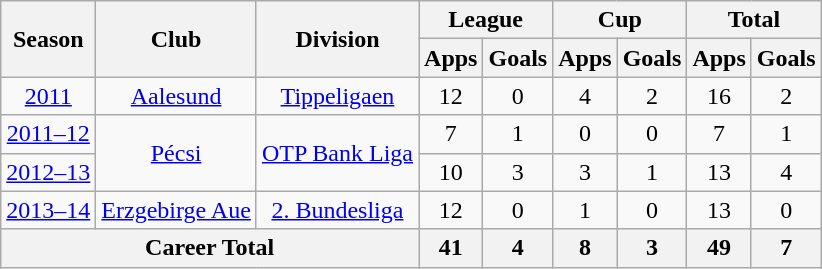<table class="wikitable" style="text-align: center;">
<tr>
<th rowspan="2">Season</th>
<th rowspan="2">Club</th>
<th rowspan="2">Division</th>
<th colspan="2">League</th>
<th colspan="2">Cup</th>
<th colspan="2">Total</th>
</tr>
<tr>
<th>Apps</th>
<th>Goals</th>
<th>Apps</th>
<th>Goals</th>
<th>Apps</th>
<th>Goals</th>
</tr>
<tr>
<td><a href='#'>2011</a></td>
<td rowspan="1" valign="center"><a href='#'>Aalesund</a></td>
<td rowspan="1" valign="center"><a href='#'>Tippeligaen</a></td>
<td>12</td>
<td>0</td>
<td>4</td>
<td>2</td>
<td>16</td>
<td>2</td>
</tr>
<tr>
<td><a href='#'>2011–12</a></td>
<td rowspan="2" valign="center"><a href='#'>Pécsi</a></td>
<td rowspan="2" valign="center"><a href='#'>OTP Bank Liga</a></td>
<td>7</td>
<td>1</td>
<td>0</td>
<td>0</td>
<td>7</td>
<td>1</td>
</tr>
<tr>
<td><a href='#'>2012–13</a></td>
<td>10</td>
<td>3</td>
<td>3</td>
<td>1</td>
<td>13</td>
<td>4</td>
</tr>
<tr>
<td><a href='#'>2013–14</a></td>
<td rowspan="1" valign="center"><a href='#'>Erzgebirge Aue</a></td>
<td rowspan="1" valign="center"><a href='#'>2. Bundesliga</a></td>
<td>12</td>
<td>0</td>
<td>1</td>
<td>0</td>
<td>13</td>
<td>0</td>
</tr>
<tr>
<th colspan="3">Career Total</th>
<th>41</th>
<th>4</th>
<th>8</th>
<th>3</th>
<th>49</th>
<th>7</th>
</tr>
</table>
